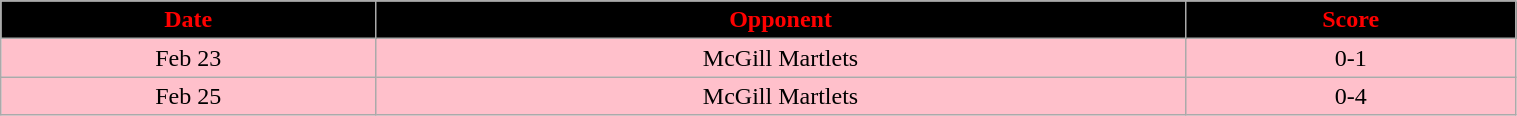<table class="wikitable" style="width:80%;">
<tr style="text-align:center; background:black; color:red;">
<td><strong>Date</strong></td>
<td><strong>Opponent</strong></td>
<td><strong>Score</strong></td>
</tr>
<tr style="text-align:center; background:pink;">
<td>Feb 23</td>
<td>McGill Martlets</td>
<td>0-1</td>
</tr>
<tr style="text-align:center; background:pink;">
<td>Feb 25</td>
<td>McGill Martlets</td>
<td>0-4</td>
</tr>
</table>
